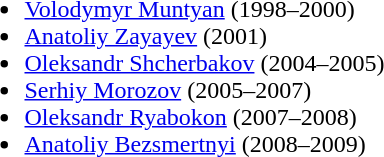<table>
<tr>
<td valign="top"><br><ul><li> <a href='#'>Volodymyr Muntyan</a> (1998–2000)</li><li> <a href='#'>Anatoliy Zayayev</a> (2001)</li><li> <a href='#'>Oleksandr Shcherbakov</a> (2004–2005)</li><li> <a href='#'>Serhiy Morozov</a> (2005–2007)</li><li> <a href='#'>Oleksandr Ryabokon</a> (2007–2008)</li><li> <a href='#'>Anatoliy Bezsmertnyi</a> (2008–2009)</li></ul></td>
</tr>
</table>
